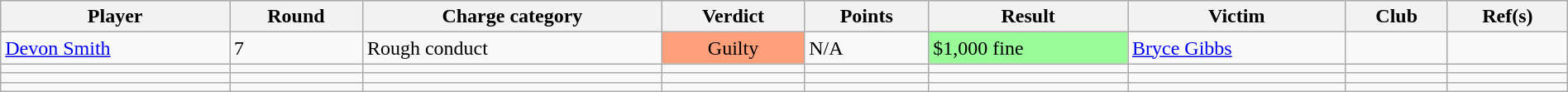<table class="wikitable sortable" style="width:100%;">
<tr style="background:#efefef;">
<th>Player</th>
<th>Round</th>
<th>Charge category</th>
<th>Verdict</th>
<th>Points</th>
<th>Result</th>
<th>Victim</th>
<th>Club</th>
<th class="unsortable">Ref(s)</th>
</tr>
<tr>
<td><a href='#'>Devon Smith</a></td>
<td>7</td>
<td>Rough conduct</td>
<td style="text-align:center; background:#ffa07a;">Guilty</td>
<td>N/A</td>
<td style="background:#98fb98;">$1,000 fine</td>
<td><a href='#'>Bryce Gibbs</a></td>
<td></td>
<td></td>
</tr>
<tr>
<td></td>
<td></td>
<td></td>
<td style="text-align:center;"></td>
<td></td>
<td></td>
<td></td>
<td></td>
<td></td>
</tr>
<tr>
<td></td>
<td></td>
<td></td>
<td style="text-align:center;"></td>
<td></td>
<td></td>
<td></td>
<td></td>
<td></td>
</tr>
<tr>
<td></td>
<td></td>
<td></td>
<td style="text-align:center;"></td>
<td></td>
<td></td>
<td></td>
<td></td>
<td></td>
</tr>
</table>
